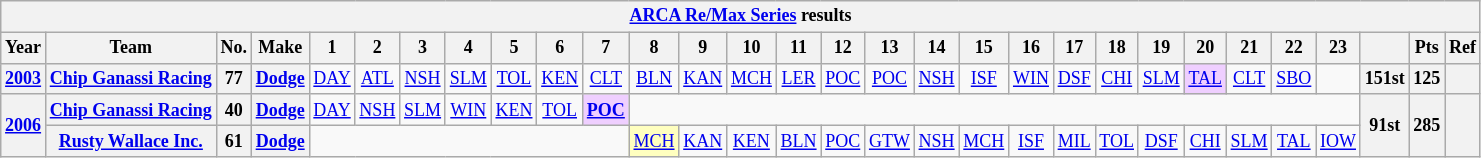<table class="wikitable" style="text-align:center; font-size:75%">
<tr>
<th colspan=30><a href='#'>ARCA Re/Max Series</a> results</th>
</tr>
<tr>
<th>Year</th>
<th>Team</th>
<th>No.</th>
<th>Make</th>
<th>1</th>
<th>2</th>
<th>3</th>
<th>4</th>
<th>5</th>
<th>6</th>
<th>7</th>
<th>8</th>
<th>9</th>
<th>10</th>
<th>11</th>
<th>12</th>
<th>13</th>
<th>14</th>
<th>15</th>
<th>16</th>
<th>17</th>
<th>18</th>
<th>19</th>
<th>20</th>
<th>21</th>
<th>22</th>
<th>23</th>
<th></th>
<th>Pts</th>
<th>Ref</th>
</tr>
<tr>
<th><a href='#'>2003</a></th>
<th><a href='#'>Chip Ganassi Racing</a></th>
<th>77</th>
<th><a href='#'>Dodge</a></th>
<td><a href='#'>DAY</a></td>
<td><a href='#'>ATL</a></td>
<td><a href='#'>NSH</a></td>
<td><a href='#'>SLM</a></td>
<td><a href='#'>TOL</a></td>
<td><a href='#'>KEN</a></td>
<td><a href='#'>CLT</a></td>
<td><a href='#'>BLN</a></td>
<td><a href='#'>KAN</a></td>
<td><a href='#'>MCH</a></td>
<td><a href='#'>LER</a></td>
<td><a href='#'>POC</a></td>
<td><a href='#'>POC</a></td>
<td><a href='#'>NSH</a></td>
<td><a href='#'>ISF</a></td>
<td><a href='#'>WIN</a></td>
<td><a href='#'>DSF</a></td>
<td><a href='#'>CHI</a></td>
<td><a href='#'>SLM</a></td>
<td style="background:#EFCFFF;"><a href='#'>TAL</a><br></td>
<td><a href='#'>CLT</a></td>
<td><a href='#'>SBO</a></td>
<td></td>
<th>151st</th>
<th>125</th>
<th></th>
</tr>
<tr>
<th rowspan=2><a href='#'>2006</a></th>
<th><a href='#'>Chip Ganassi Racing</a></th>
<th>40</th>
<th><a href='#'>Dodge</a></th>
<td><a href='#'>DAY</a></td>
<td><a href='#'>NSH</a></td>
<td><a href='#'>SLM</a></td>
<td><a href='#'>WIN</a></td>
<td><a href='#'>KEN</a></td>
<td><a href='#'>TOL</a></td>
<td style="background:#EFCFFF;"><strong><a href='#'>POC</a></strong><br></td>
<td colspan=16></td>
<th rowspan=2>91st</th>
<th rowspan=2>285</th>
<th rowspan=2></th>
</tr>
<tr>
<th><a href='#'>Rusty Wallace Inc.</a></th>
<th>61</th>
<th><a href='#'>Dodge</a></th>
<td colspan=7></td>
<td style="background:#FFFFBF;"><a href='#'>MCH</a><br></td>
<td><a href='#'>KAN</a></td>
<td><a href='#'>KEN</a></td>
<td><a href='#'>BLN</a></td>
<td><a href='#'>POC</a></td>
<td><a href='#'>GTW</a></td>
<td><a href='#'>NSH</a></td>
<td><a href='#'>MCH</a></td>
<td><a href='#'>ISF</a></td>
<td><a href='#'>MIL</a></td>
<td><a href='#'>TOL</a></td>
<td><a href='#'>DSF</a></td>
<td><a href='#'>CHI</a></td>
<td><a href='#'>SLM</a></td>
<td><a href='#'>TAL</a></td>
<td><a href='#'>IOW</a></td>
</tr>
</table>
